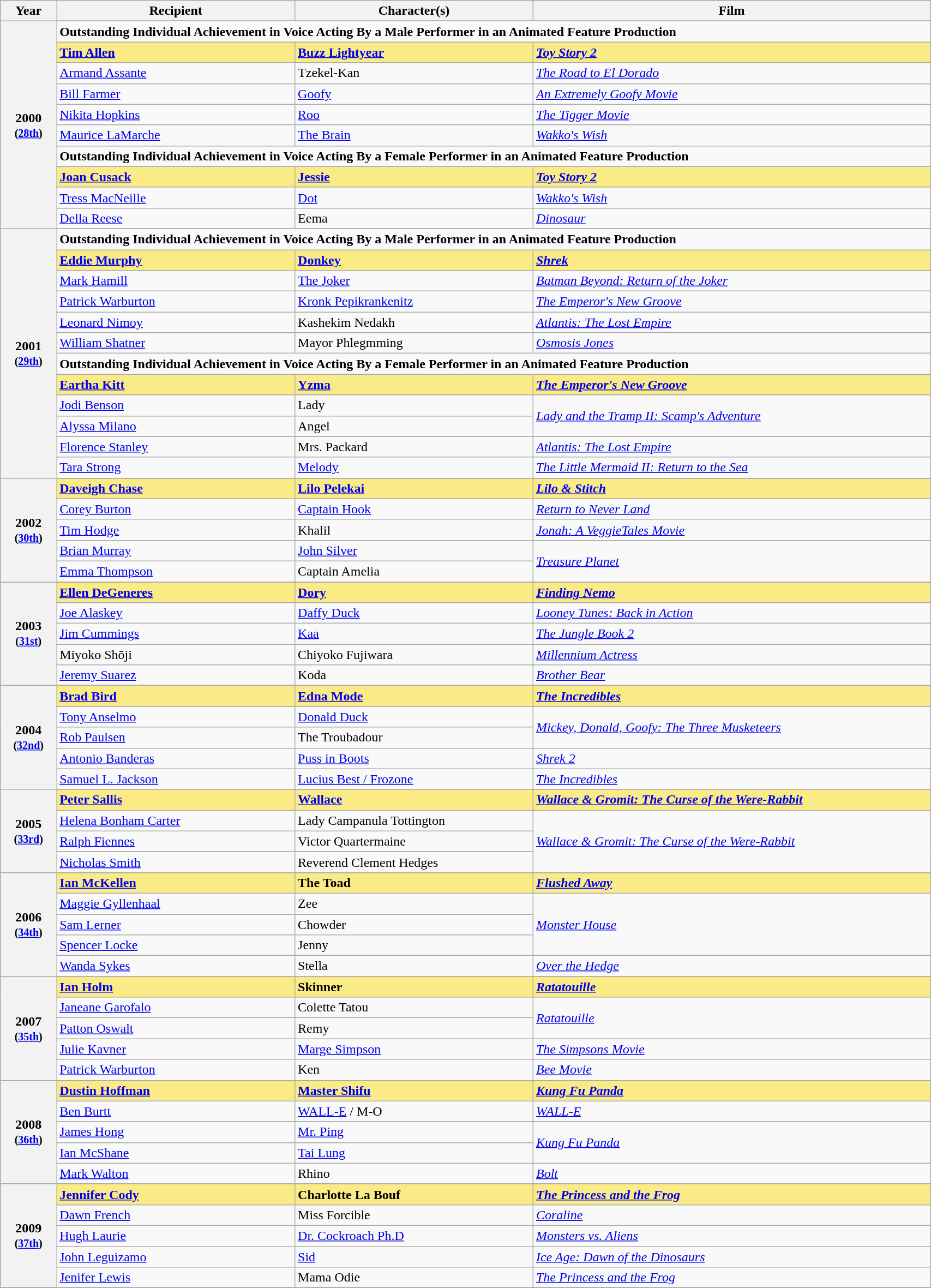<table class="wikitable" style="width:90%;">
<tr>
<th style="width:3%;">Year</th>
<th style="width:15%;">Recipient</th>
<th style="width:15%;">Character(s)</th>
<th style="width:25%;">Film</th>
</tr>
<tr>
<th rowspan="11" style="text-align:center;">2000 <br><small>(<a href='#'>28th</a>)</small><br></th>
</tr>
<tr>
<td colspan="3"><strong>Outstanding Individual Achievement in Voice Acting By a Male Performer in an Animated Feature Production</strong></td>
</tr>
<tr>
<td style="background:#FAEB86;"><strong><a href='#'>Tim Allen</a></strong></td>
<td style="background:#FAEB86;"><strong><a href='#'>Buzz Lightyear</a></strong></td>
<td style="background:#FAEB86;"><strong><em><a href='#'>Toy Story 2</a></em></strong></td>
</tr>
<tr>
<td><a href='#'>Armand Assante</a></td>
<td>Tzekel-Kan</td>
<td><em><a href='#'>The Road to El Dorado</a></em></td>
</tr>
<tr>
<td><a href='#'>Bill Farmer</a></td>
<td><a href='#'>Goofy</a></td>
<td><em><a href='#'>An Extremely Goofy Movie</a></em></td>
</tr>
<tr>
<td><a href='#'>Nikita Hopkins</a></td>
<td><a href='#'>Roo</a></td>
<td><em><a href='#'>The Tigger Movie</a></em></td>
</tr>
<tr>
<td><a href='#'>Maurice LaMarche</a></td>
<td><a href='#'>The Brain</a></td>
<td><em><a href='#'>Wakko's Wish</a></em></td>
</tr>
<tr>
<td colspan="3"><strong>Outstanding Individual Achievement in Voice Acting By a Female Performer in an Animated Feature Production</strong></td>
</tr>
<tr>
<td style="background:#FAEB86;"><strong><a href='#'>Joan Cusack</a></strong></td>
<td style="background:#FAEB86;"><strong><a href='#'>Jessie</a></strong></td>
<td style="background:#FAEB86;"><strong><em><a href='#'>Toy Story 2</a></em></strong></td>
</tr>
<tr>
<td><a href='#'>Tress MacNeille</a></td>
<td><a href='#'>Dot</a></td>
<td><em><a href='#'>Wakko's Wish</a></em></td>
</tr>
<tr>
<td><a href='#'>Della Reese</a></td>
<td>Eema</td>
<td><em><a href='#'>Dinosaur</a></em></td>
</tr>
<tr>
<th rowspan="13" style="text-align:center;">2001 <br><small>(<a href='#'>29th</a>)</small><br></th>
</tr>
<tr>
<td colspan="3"><strong>Outstanding Individual Achievement in Voice Acting By a Male Performer in an Animated Feature Production</strong></td>
</tr>
<tr>
<td style="background:#FAEB86;"><strong><a href='#'>Eddie Murphy</a></strong></td>
<td style="background:#FAEB86;"><strong><a href='#'>Donkey</a></strong></td>
<td style="background:#FAEB86;"><strong><em><a href='#'>Shrek</a></em></strong></td>
</tr>
<tr>
<td><a href='#'>Mark Hamill</a></td>
<td><a href='#'>The Joker</a></td>
<td><em><a href='#'>Batman Beyond: Return of the Joker</a></em></td>
</tr>
<tr>
<td><a href='#'>Patrick Warburton</a></td>
<td><a href='#'>Kronk Pepikrankenitz</a></td>
<td><em><a href='#'>The Emperor's New Groove</a></em></td>
</tr>
<tr>
<td><a href='#'>Leonard Nimoy</a></td>
<td>Kashekim Nedakh</td>
<td><em><a href='#'>Atlantis: The Lost Empire</a></em></td>
</tr>
<tr>
<td><a href='#'>William Shatner</a></td>
<td>Mayor Phlegmming</td>
<td><em><a href='#'>Osmosis Jones</a></em></td>
</tr>
<tr>
<td colspan="3"><strong>Outstanding Individual Achievement in Voice Acting By a Female Performer in an Animated Feature Production</strong></td>
</tr>
<tr>
<td style="background:#FAEB86;"><strong><a href='#'>Eartha Kitt</a></strong></td>
<td style="background:#FAEB86;"><strong><a href='#'>Yzma</a></strong></td>
<td style="background:#FAEB86;"><strong><em><a href='#'>The Emperor's New Groove</a></em></strong></td>
</tr>
<tr>
<td><a href='#'>Jodi Benson</a></td>
<td>Lady</td>
<td rowspan=2><em><a href='#'>Lady and the Tramp II: Scamp's Adventure</a></em></td>
</tr>
<tr>
<td><a href='#'>Alyssa Milano</a></td>
<td>Angel</td>
</tr>
<tr>
<td><a href='#'>Florence Stanley</a></td>
<td>Mrs. Packard</td>
<td><em><a href='#'>Atlantis: The Lost Empire</a></em></td>
</tr>
<tr>
<td><a href='#'>Tara Strong</a></td>
<td><a href='#'>Melody</a></td>
<td><em><a href='#'>The Little Mermaid II: Return to the Sea</a></em></td>
</tr>
<tr>
<th rowspan="6" style="text-align:center;">2002 <br><small>(<a href='#'>30th</a>)</small><br></th>
</tr>
<tr>
<td style="background:#FAEB86;"><strong><a href='#'>Daveigh Chase</a></strong></td>
<td style="background:#FAEB86;"><strong><a href='#'>Lilo Pelekai</a></strong></td>
<td style="background:#FAEB86;"><strong><em><a href='#'>Lilo & Stitch</a></em></strong></td>
</tr>
<tr>
<td><a href='#'>Corey Burton</a></td>
<td><a href='#'>Captain Hook</a></td>
<td><em><a href='#'>Return to Never Land</a></em></td>
</tr>
<tr>
<td><a href='#'>Tim Hodge</a></td>
<td>Khalil</td>
<td><em><a href='#'>Jonah: A VeggieTales Movie</a></em></td>
</tr>
<tr>
<td><a href='#'>Brian Murray</a></td>
<td><a href='#'>John Silver</a></td>
<td rowspan=2><em><a href='#'>Treasure Planet</a></em></td>
</tr>
<tr>
<td><a href='#'>Emma Thompson</a></td>
<td>Captain Amelia</td>
</tr>
<tr>
<th rowspan="6" style="text-align:center;">2003 <br><small>(<a href='#'>31st</a>)</small><br></th>
</tr>
<tr>
<td style="background:#FAEB86;"><strong><a href='#'>Ellen DeGeneres</a></strong></td>
<td style="background:#FAEB86;"><strong><a href='#'>Dory</a></strong></td>
<td style="background:#FAEB86;"><strong><em><a href='#'>Finding Nemo</a></em></strong></td>
</tr>
<tr>
<td><a href='#'>Joe Alaskey</a></td>
<td><a href='#'>Daffy Duck</a></td>
<td><em><a href='#'>Looney Tunes: Back in Action</a></em></td>
</tr>
<tr>
<td><a href='#'>Jim Cummings</a></td>
<td><a href='#'>Kaa</a></td>
<td><em><a href='#'>The Jungle Book 2</a></em></td>
</tr>
<tr>
<td>Miyoko Shōji</td>
<td>Chiyoko Fujiwara</td>
<td><em><a href='#'>Millennium Actress</a></em></td>
</tr>
<tr>
<td><a href='#'>Jeremy Suarez</a></td>
<td>Koda</td>
<td><em><a href='#'>Brother Bear</a></em></td>
</tr>
<tr>
<th rowspan="6" style="text-align:center;">2004 <br><small>(<a href='#'>32nd</a>)</small><br></th>
</tr>
<tr>
<td style="background:#FAEB86;"><strong><a href='#'>Brad Bird</a></strong></td>
<td style="background:#FAEB86;"><strong><a href='#'>Edna Mode</a></strong></td>
<td style="background:#FAEB86;"><strong><em><a href='#'>The Incredibles</a></em></strong></td>
</tr>
<tr>
<td><a href='#'>Tony Anselmo</a></td>
<td><a href='#'>Donald Duck</a></td>
<td rowspan="2"><em><a href='#'>Mickey, Donald, Goofy: The Three Musketeers</a></em></td>
</tr>
<tr>
<td><a href='#'>Rob Paulsen</a></td>
<td>The Troubadour</td>
</tr>
<tr>
<td><a href='#'>Antonio Banderas</a></td>
<td><a href='#'>Puss in Boots</a></td>
<td><em><a href='#'>Shrek 2</a></em></td>
</tr>
<tr>
<td><a href='#'>Samuel L. Jackson</a></td>
<td><a href='#'>Lucius Best / Frozone</a></td>
<td><em><a href='#'>The Incredibles</a></em></td>
</tr>
<tr>
<th rowspan="5" style="text-align:center;">2005 <br><small>(<a href='#'>33rd</a>)</small><br></th>
</tr>
<tr>
<td style="background:#FAEB86;"><strong><a href='#'>Peter Sallis</a></strong></td>
<td style="background:#FAEB86;"><strong><a href='#'>Wallace</a></strong></td>
<td style="background:#FAEB86;"><strong><em><a href='#'>Wallace & Gromit: The Curse of the Were-Rabbit</a></em></strong></td>
</tr>
<tr>
<td><a href='#'>Helena Bonham Carter</a></td>
<td>Lady Campanula Tottington</td>
<td rowspan=3><em><a href='#'>Wallace & Gromit: The Curse of the Were-Rabbit</a></em></td>
</tr>
<tr>
<td><a href='#'>Ralph Fiennes</a></td>
<td>Victor Quartermaine</td>
</tr>
<tr>
<td><a href='#'>Nicholas Smith</a></td>
<td>Reverend Clement Hedges</td>
</tr>
<tr>
<th rowspan="6" style="text-align:center;">2006 <br><small>(<a href='#'>34th</a>)</small><br></th>
</tr>
<tr>
<td style="background:#FAEB86;"><strong><a href='#'>Ian McKellen</a></strong></td>
<td style="background:#FAEB86;"><strong>The Toad</strong></td>
<td style="background:#FAEB86;"><strong><em><a href='#'>Flushed Away</a></em></strong></td>
</tr>
<tr>
<td><a href='#'>Maggie Gyllenhaal</a></td>
<td>Zee</td>
<td rowspan=3><em><a href='#'>Monster House</a></em></td>
</tr>
<tr>
<td><a href='#'>Sam Lerner</a></td>
<td>Chowder</td>
</tr>
<tr>
<td><a href='#'>Spencer Locke</a></td>
<td>Jenny</td>
</tr>
<tr>
<td><a href='#'>Wanda Sykes</a></td>
<td>Stella</td>
<td><em><a href='#'>Over the Hedge</a></em></td>
</tr>
<tr>
<th rowspan="6" style="text-align:center;">2007 <br><small>(<a href='#'>35th</a>)</small><br></th>
</tr>
<tr>
<td style="background:#FAEB86;"><strong><a href='#'>Ian Holm</a></strong></td>
<td style="background:#FAEB86;"><strong>Skinner</strong></td>
<td style="background:#FAEB86;"><strong><em><a href='#'>Ratatouille</a></em></strong></td>
</tr>
<tr>
<td><a href='#'>Janeane Garofalo</a></td>
<td>Colette Tatou</td>
<td rowspan="2"><em><a href='#'>Ratatouille</a></em></td>
</tr>
<tr>
<td><a href='#'>Patton Oswalt</a></td>
<td>Remy</td>
</tr>
<tr>
<td><a href='#'>Julie Kavner</a></td>
<td><a href='#'>Marge Simpson</a></td>
<td><em><a href='#'>The Simpsons Movie</a></em></td>
</tr>
<tr>
<td><a href='#'>Patrick Warburton</a></td>
<td>Ken</td>
<td><em><a href='#'>Bee Movie</a></em></td>
</tr>
<tr>
<th rowspan="6" style="text-align:center;">2008 <br><small>(<a href='#'>36th</a>)</small><br></th>
</tr>
<tr>
<td style="background:#FAEB86;"><strong><a href='#'>Dustin Hoffman</a></strong></td>
<td style="background:#FAEB86;"><strong><a href='#'>Master Shifu</a></strong></td>
<td style="background:#FAEB86;"><strong><em><a href='#'>Kung Fu Panda</a></em></strong></td>
</tr>
<tr>
<td><a href='#'>Ben Burtt</a></td>
<td><a href='#'>WALL-E</a> / M-O</td>
<td><em><a href='#'>WALL-E</a></em></td>
</tr>
<tr>
<td><a href='#'>James Hong</a></td>
<td><a href='#'>Mr. Ping</a></td>
<td rowspan=2><em><a href='#'>Kung Fu Panda</a></em></td>
</tr>
<tr>
<td><a href='#'>Ian McShane</a></td>
<td><a href='#'>Tai Lung</a></td>
</tr>
<tr>
<td><a href='#'>Mark Walton</a></td>
<td>Rhino</td>
<td><em><a href='#'>Bolt</a></em></td>
</tr>
<tr>
<th rowspan="6" style="text-align:center;">2009 <br><small>(<a href='#'>37th</a>)</small><br></th>
</tr>
<tr>
<td style="background:#FAEB86;"><strong><a href='#'>Jennifer Cody</a></strong></td>
<td style="background:#FAEB86;"><strong>Charlotte La Bouf</strong></td>
<td style="background:#FAEB86;"><strong><em><a href='#'>The Princess and the Frog</a></em></strong></td>
</tr>
<tr>
<td><a href='#'>Dawn French</a></td>
<td>Miss Forcible</td>
<td><em><a href='#'>Coraline</a></em></td>
</tr>
<tr>
<td><a href='#'>Hugh Laurie</a></td>
<td><a href='#'>Dr. Cockroach Ph.D</a></td>
<td><em><a href='#'>Monsters vs. Aliens</a></em></td>
</tr>
<tr>
<td><a href='#'>John Leguizamo</a></td>
<td><a href='#'>Sid</a></td>
<td><em><a href='#'>Ice Age: Dawn of the Dinosaurs</a></em></td>
</tr>
<tr>
<td><a href='#'>Jenifer Lewis</a></td>
<td>Mama Odie</td>
<td><em><a href='#'>The Princess and the Frog</a></em></td>
</tr>
<tr>
</tr>
</table>
